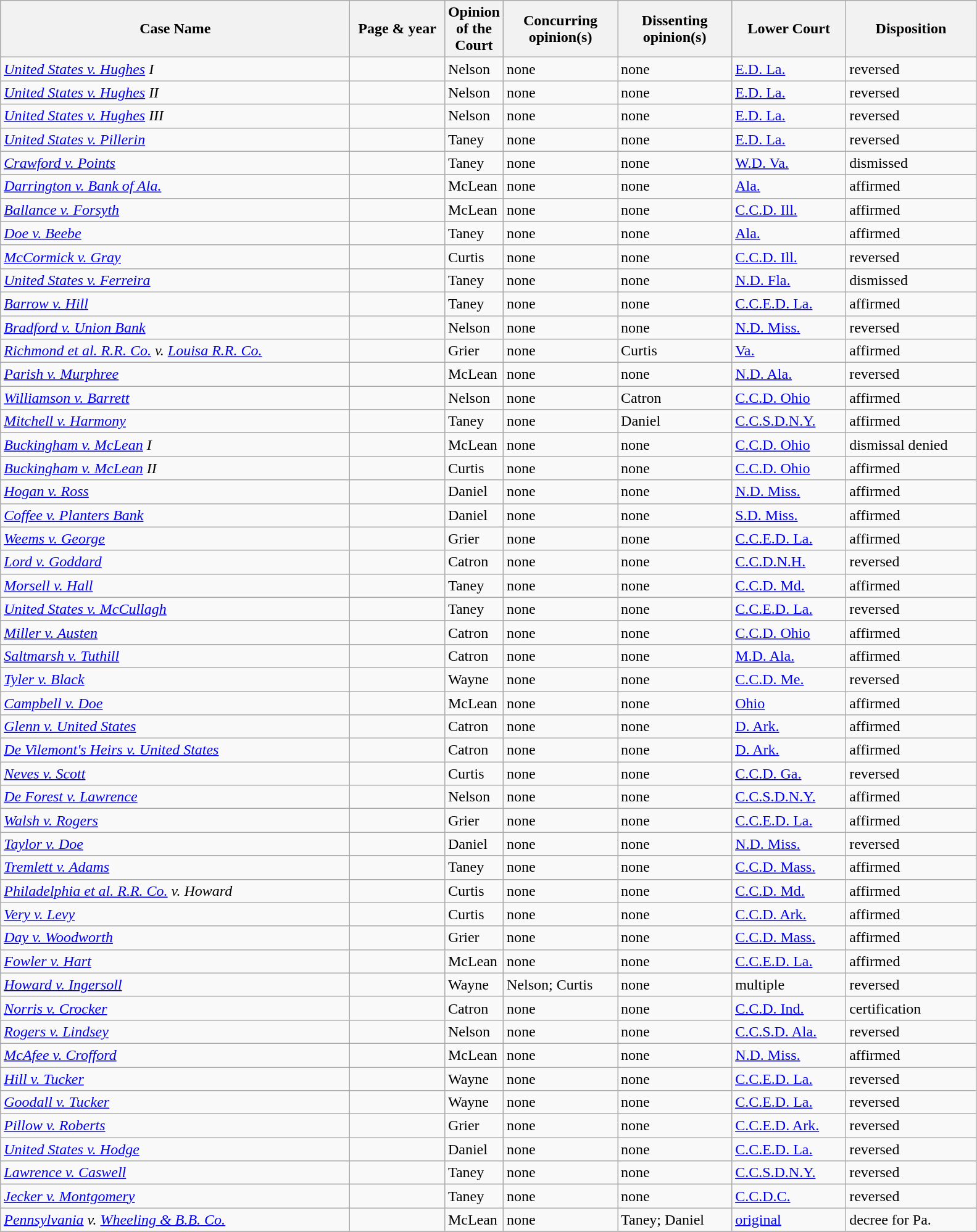<table class="wikitable sortable">
<tr>
<th scope="col" style="width: 370px;">Case Name</th>
<th scope="col" style="width: 95px;">Page & year</th>
<th scope="col" style="width: 10px;">Opinion of the Court</th>
<th scope="col" style="width: 116px;">Concurring opinion(s)</th>
<th scope="col" style="width: 116px;">Dissenting opinion(s)</th>
<th scope="col" style="width: 116px;">Lower Court</th>
<th scope="col" style="width: 133px;">Disposition</th>
</tr>
<tr>
<td><em><a href='#'>United States v. Hughes</a> I</em></td>
<td align="right"></td>
<td>Nelson</td>
<td>none</td>
<td>none</td>
<td><a href='#'>E.D. La.</a></td>
<td>reversed</td>
</tr>
<tr>
<td><em><a href='#'>United States v. Hughes</a> II</em></td>
<td align="right"></td>
<td>Nelson</td>
<td>none</td>
<td>none</td>
<td><a href='#'>E.D. La.</a></td>
<td>reversed</td>
</tr>
<tr>
<td><em><a href='#'>United States v. Hughes</a> III</em></td>
<td align="right"></td>
<td>Nelson</td>
<td>none</td>
<td>none</td>
<td><a href='#'>E.D. La.</a></td>
<td>reversed</td>
</tr>
<tr>
<td><em><a href='#'>United States v. Pillerin</a></em></td>
<td align="right"></td>
<td>Taney</td>
<td>none</td>
<td>none</td>
<td><a href='#'>E.D. La.</a></td>
<td>reversed</td>
</tr>
<tr>
<td><em><a href='#'>Crawford v. Points</a></em></td>
<td align="right"></td>
<td>Taney</td>
<td>none</td>
<td>none</td>
<td><a href='#'>W.D. Va.</a></td>
<td>dismissed</td>
</tr>
<tr>
<td><em><a href='#'>Darrington v. Bank of Ala.</a></em></td>
<td align="right"></td>
<td>McLean</td>
<td>none</td>
<td>none</td>
<td><a href='#'>Ala.</a></td>
<td>affirmed</td>
</tr>
<tr>
<td><em><a href='#'>Ballance v. Forsyth</a></em></td>
<td align="right"></td>
<td>McLean</td>
<td>none</td>
<td>none</td>
<td><a href='#'>C.C.D. Ill.</a></td>
<td>affirmed</td>
</tr>
<tr>
<td><em><a href='#'>Doe v. Beebe</a></em></td>
<td align="right"></td>
<td>Taney</td>
<td>none</td>
<td>none</td>
<td><a href='#'>Ala.</a></td>
<td>affirmed</td>
</tr>
<tr>
<td><em><a href='#'>McCormick v. Gray</a></em></td>
<td align="right"></td>
<td>Curtis</td>
<td>none</td>
<td>none</td>
<td><a href='#'>C.C.D. Ill.</a></td>
<td>reversed</td>
</tr>
<tr>
<td><em><a href='#'>United States v. Ferreira</a></em></td>
<td align="right"></td>
<td>Taney</td>
<td>none</td>
<td>none</td>
<td><a href='#'>N.D. Fla.</a></td>
<td>dismissed</td>
</tr>
<tr>
<td><em><a href='#'>Barrow v. Hill</a></em></td>
<td align="right"></td>
<td>Taney</td>
<td>none</td>
<td>none</td>
<td><a href='#'>C.C.E.D. La.</a></td>
<td>affirmed</td>
</tr>
<tr>
<td><em><a href='#'>Bradford v. Union Bank</a></em></td>
<td align="right"></td>
<td>Nelson</td>
<td>none</td>
<td>none</td>
<td><a href='#'>N.D. Miss.</a></td>
<td>reversed</td>
</tr>
<tr>
<td><em><a href='#'>Richmond et al. R.R. Co.</a> v. <a href='#'>Louisa R.R. Co.</a></em></td>
<td align="right"></td>
<td>Grier</td>
<td>none</td>
<td>Curtis</td>
<td><a href='#'>Va.</a></td>
<td>affirmed</td>
</tr>
<tr>
<td><em><a href='#'>Parish v. Murphree</a></em></td>
<td align="right"></td>
<td>McLean</td>
<td>none</td>
<td>none</td>
<td><a href='#'>N.D. Ala.</a></td>
<td>reversed</td>
</tr>
<tr>
<td><em><a href='#'>Williamson v. Barrett</a></em></td>
<td align="right"></td>
<td>Nelson</td>
<td>none</td>
<td>Catron</td>
<td><a href='#'>C.C.D. Ohio</a></td>
<td>affirmed</td>
</tr>
<tr>
<td><em><a href='#'>Mitchell v. Harmony</a></em></td>
<td align="right"></td>
<td>Taney</td>
<td>none</td>
<td>Daniel</td>
<td><a href='#'>C.C.S.D.N.Y.</a></td>
<td>affirmed</td>
</tr>
<tr>
<td><em><a href='#'>Buckingham v. McLean</a> I</em></td>
<td align="right"></td>
<td>McLean</td>
<td>none</td>
<td>none</td>
<td><a href='#'>C.C.D. Ohio</a></td>
<td>dismissal denied</td>
</tr>
<tr>
<td><em><a href='#'>Buckingham v. McLean</a> II</em></td>
<td align="right"></td>
<td>Curtis</td>
<td>none</td>
<td>none</td>
<td><a href='#'>C.C.D. Ohio</a></td>
<td>affirmed</td>
</tr>
<tr>
<td><em><a href='#'>Hogan v. Ross</a></em></td>
<td align="right"></td>
<td>Daniel</td>
<td>none</td>
<td>none</td>
<td><a href='#'>N.D. Miss.</a></td>
<td>affirmed</td>
</tr>
<tr>
<td><em><a href='#'>Coffee v. Planters Bank</a></em></td>
<td align="right"></td>
<td>Daniel</td>
<td>none</td>
<td>none</td>
<td><a href='#'>S.D. Miss.</a></td>
<td>affirmed</td>
</tr>
<tr>
<td><em><a href='#'>Weems v. George</a></em></td>
<td align="right"></td>
<td>Grier</td>
<td>none</td>
<td>none</td>
<td><a href='#'>C.C.E.D. La.</a></td>
<td>affirmed</td>
</tr>
<tr>
<td><em><a href='#'>Lord v. Goddard</a></em></td>
<td align="right"></td>
<td>Catron</td>
<td>none</td>
<td>none</td>
<td><a href='#'>C.C.D.N.H.</a></td>
<td>reversed</td>
</tr>
<tr>
<td><em><a href='#'>Morsell v. Hall</a></em></td>
<td align="right"></td>
<td>Taney</td>
<td>none</td>
<td>none</td>
<td><a href='#'>C.C.D. Md.</a></td>
<td>affirmed</td>
</tr>
<tr>
<td><em><a href='#'>United States v. McCullagh</a></em></td>
<td align="right"></td>
<td>Taney</td>
<td>none</td>
<td>none</td>
<td><a href='#'>C.C.E.D. La.</a></td>
<td>reversed</td>
</tr>
<tr>
<td><em><a href='#'>Miller v. Austen</a></em></td>
<td align="right"></td>
<td>Catron</td>
<td>none</td>
<td>none</td>
<td><a href='#'>C.C.D. Ohio</a></td>
<td>affirmed</td>
</tr>
<tr>
<td><em><a href='#'>Saltmarsh v. Tuthill</a></em></td>
<td align="right"></td>
<td>Catron</td>
<td>none</td>
<td>none</td>
<td><a href='#'>M.D. Ala.</a></td>
<td>affirmed</td>
</tr>
<tr>
<td><em><a href='#'>Tyler v. Black</a></em></td>
<td align="right"></td>
<td>Wayne</td>
<td>none</td>
<td>none</td>
<td><a href='#'>C.C.D. Me.</a></td>
<td>reversed</td>
</tr>
<tr>
<td><em><a href='#'>Campbell v. Doe</a></em></td>
<td align="right"></td>
<td>McLean</td>
<td>none</td>
<td>none</td>
<td><a href='#'>Ohio</a></td>
<td>affirmed</td>
</tr>
<tr>
<td><em><a href='#'>Glenn v. United States</a></em></td>
<td align="right"></td>
<td>Catron</td>
<td>none</td>
<td>none</td>
<td><a href='#'>D. Ark.</a></td>
<td>affirmed</td>
</tr>
<tr>
<td><em><a href='#'>De Vilemont's Heirs v. United States</a></em></td>
<td align="right"></td>
<td>Catron</td>
<td>none</td>
<td>none</td>
<td><a href='#'>D. Ark.</a></td>
<td>affirmed</td>
</tr>
<tr>
<td><em><a href='#'>Neves v. Scott</a></em></td>
<td align="right"></td>
<td>Curtis</td>
<td>none</td>
<td>none</td>
<td><a href='#'>C.C.D. Ga.</a></td>
<td>reversed</td>
</tr>
<tr>
<td><em><a href='#'>De Forest v. Lawrence</a></em></td>
<td align="right"></td>
<td>Nelson</td>
<td>none</td>
<td>none</td>
<td><a href='#'>C.C.S.D.N.Y.</a></td>
<td>affirmed</td>
</tr>
<tr>
<td><em><a href='#'>Walsh v. Rogers</a></em></td>
<td align="right"></td>
<td>Grier</td>
<td>none</td>
<td>none</td>
<td><a href='#'>C.C.E.D. La.</a></td>
<td>affirmed</td>
</tr>
<tr>
<td><em><a href='#'>Taylor v. Doe</a></em></td>
<td align="right"></td>
<td>Daniel</td>
<td>none</td>
<td>none</td>
<td><a href='#'>N.D. Miss.</a></td>
<td>reversed</td>
</tr>
<tr>
<td><em><a href='#'>Tremlett v. Adams</a></em></td>
<td align="right"></td>
<td>Taney</td>
<td>none</td>
<td>none</td>
<td><a href='#'>C.C.D. Mass.</a></td>
<td>affirmed</td>
</tr>
<tr>
<td><em><a href='#'>Philadelphia et al. R.R. Co.</a> v. Howard</em></td>
<td align="right"></td>
<td>Curtis</td>
<td>none</td>
<td>none</td>
<td><a href='#'>C.C.D. Md.</a></td>
<td>affirmed</td>
</tr>
<tr>
<td><em><a href='#'>Very v. Levy</a></em></td>
<td align="right"></td>
<td>Curtis</td>
<td>none</td>
<td>none</td>
<td><a href='#'>C.C.D. Ark.</a></td>
<td>affirmed</td>
</tr>
<tr>
<td><em><a href='#'>Day v. Woodworth</a></em></td>
<td align="right"></td>
<td>Grier</td>
<td>none</td>
<td>none</td>
<td><a href='#'>C.C.D. Mass.</a></td>
<td>affirmed</td>
</tr>
<tr>
<td><em><a href='#'>Fowler v. Hart</a></em></td>
<td align="right"></td>
<td>McLean</td>
<td>none</td>
<td>none</td>
<td><a href='#'>C.C.E.D. La.</a></td>
<td>affirmed</td>
</tr>
<tr>
<td><em><a href='#'>Howard v. Ingersoll</a></em></td>
<td align="right"></td>
<td>Wayne</td>
<td>Nelson; Curtis</td>
<td>none</td>
<td>multiple</td>
<td>reversed</td>
</tr>
<tr>
<td><em><a href='#'>Norris v. Crocker</a></em></td>
<td align="right"></td>
<td>Catron</td>
<td>none</td>
<td>none</td>
<td><a href='#'>C.C.D. Ind.</a></td>
<td>certification</td>
</tr>
<tr>
<td><em><a href='#'>Rogers v. Lindsey</a></em></td>
<td align="right"></td>
<td>Nelson</td>
<td>none</td>
<td>none</td>
<td><a href='#'>C.C.S.D. Ala.</a></td>
<td>reversed</td>
</tr>
<tr>
<td><em><a href='#'>McAfee v. Crofford</a></em></td>
<td align="right"></td>
<td>McLean</td>
<td>none</td>
<td>none</td>
<td><a href='#'>N.D. Miss.</a></td>
<td>affirmed</td>
</tr>
<tr>
<td><em><a href='#'>Hill v. Tucker </a></em></td>
<td align="right"></td>
<td>Wayne</td>
<td>none</td>
<td>none</td>
<td><a href='#'>C.C.E.D. La.</a></td>
<td>reversed</td>
</tr>
<tr>
<td><em><a href='#'>Goodall v. Tucker</a></em></td>
<td align="right"></td>
<td>Wayne</td>
<td>none</td>
<td>none</td>
<td><a href='#'>C.C.E.D. La.</a></td>
<td>reversed</td>
</tr>
<tr>
<td><em><a href='#'>Pillow v. Roberts</a></em></td>
<td align="right"></td>
<td>Grier</td>
<td>none</td>
<td>none</td>
<td><a href='#'>C.C.E.D. Ark.</a></td>
<td>reversed</td>
</tr>
<tr>
<td><em><a href='#'>United States v. Hodge</a></em></td>
<td align="right"></td>
<td>Daniel</td>
<td>none</td>
<td>none</td>
<td><a href='#'>C.C.E.D. La.</a></td>
<td>reversed</td>
</tr>
<tr>
<td><em><a href='#'>Lawrence v. Caswell</a></em></td>
<td align="right"></td>
<td>Taney</td>
<td>none</td>
<td>none</td>
<td><a href='#'>C.C.S.D.N.Y.</a></td>
<td>reversed</td>
</tr>
<tr>
<td><em><a href='#'>Jecker v. Montgomery</a></em></td>
<td align="right"></td>
<td>Taney</td>
<td>none</td>
<td>none</td>
<td><a href='#'>C.C.D.C.</a></td>
<td>reversed</td>
</tr>
<tr>
<td><em><a href='#'>Pennsylvania</a> v. <a href='#'>Wheeling & B.B. Co.</a></em></td>
<td align="right"></td>
<td>McLean</td>
<td>none</td>
<td>Taney; Daniel</td>
<td><a href='#'>original</a></td>
<td>decree for Pa.</td>
</tr>
<tr>
</tr>
</table>
